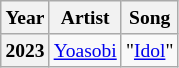<table class="wikitable mw-collapsible mw-collapsed" style="font-size:small; text-align:center">
<tr>
<th>Year</th>
<th>Artist</th>
<th>Song</th>
</tr>
<tr>
<th>2023</th>
<td><a href='#'>Yoasobi</a></td>
<td>"<a href='#'>Idol</a>"</td>
</tr>
</table>
